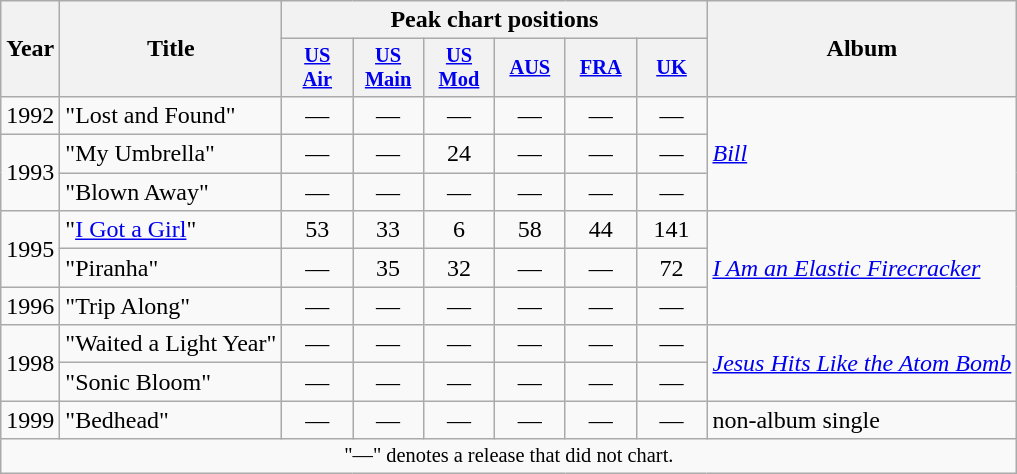<table class="wikitable">
<tr>
<th rowspan="2">Year</th>
<th rowspan="2">Title</th>
<th colspan="6">Peak chart positions</th>
<th rowspan="2">Album</th>
</tr>
<tr>
<th style="width:3em;font-size:85%"><a href='#'>US<br>Air</a><br></th>
<th style="width:3em;font-size:85%"><a href='#'>US<br>Main</a><br></th>
<th style="width:3em;font-size:85%"><a href='#'>US<br>Mod</a><br></th>
<th style="width:3em;font-size:85%"><a href='#'>AUS</a><br></th>
<th style="width:3em;font-size:85%"><a href='#'>FRA</a><br></th>
<th style="width:3em;font-size:85%"><a href='#'>UK</a><br></th>
</tr>
<tr>
<td>1992</td>
<td>"Lost and Found"</td>
<td align="center">—</td>
<td align="center">—</td>
<td align="center">—</td>
<td align="center">—</td>
<td align="center">—</td>
<td align="center">—</td>
<td rowspan="3"><em><a href='#'>Bill</a></em></td>
</tr>
<tr>
<td rowspan="2">1993</td>
<td>"My Umbrella"</td>
<td align="center">—</td>
<td align="center">—</td>
<td align="center">24</td>
<td align="center">—</td>
<td align="center">—</td>
<td align="center">—</td>
</tr>
<tr>
<td>"Blown Away"</td>
<td align="center">—</td>
<td align="center">—</td>
<td align="center">—</td>
<td align="center">—</td>
<td align="center">—</td>
<td align="center">—</td>
</tr>
<tr>
<td rowspan="2">1995</td>
<td>"<a href='#'>I Got a Girl</a>"</td>
<td align="center">53</td>
<td align="center">33</td>
<td align="center">6</td>
<td align="center">58</td>
<td align="center">44</td>
<td align="center">141</td>
<td rowspan="3"><em><a href='#'>I Am an Elastic Firecracker</a></em></td>
</tr>
<tr>
<td>"Piranha"</td>
<td align="center">—</td>
<td align="center">35</td>
<td align="center">32</td>
<td align="center">—</td>
<td align="center">—</td>
<td align="center">72</td>
</tr>
<tr>
<td>1996</td>
<td>"Trip Along"</td>
<td align="center">—</td>
<td align="center">—</td>
<td align="center">—</td>
<td align="center">—</td>
<td align="center">—</td>
<td align="center">—</td>
</tr>
<tr>
<td rowspan="2">1998</td>
<td>"Waited a Light Year"</td>
<td align="center">—</td>
<td align="center">—</td>
<td align="center">—</td>
<td align="center">—</td>
<td align="center">—</td>
<td align="center">—</td>
<td rowspan="2"><em><a href='#'>Jesus Hits Like the Atom Bomb</a></em></td>
</tr>
<tr>
<td>"Sonic Bloom"</td>
<td align="center">—</td>
<td align="center">—</td>
<td align="center">—</td>
<td align="center">—</td>
<td align="center">—</td>
<td align="center">—</td>
</tr>
<tr>
<td>1999</td>
<td>"Bedhead"</td>
<td align="center">—</td>
<td align="center">—</td>
<td align="center">—</td>
<td align="center">—</td>
<td align="center">—</td>
<td align="center">—</td>
<td>non-album single</td>
</tr>
<tr>
<td align="center" colspan="11" style="font-size: 85%">"—" denotes a release that did not chart.</td>
</tr>
</table>
